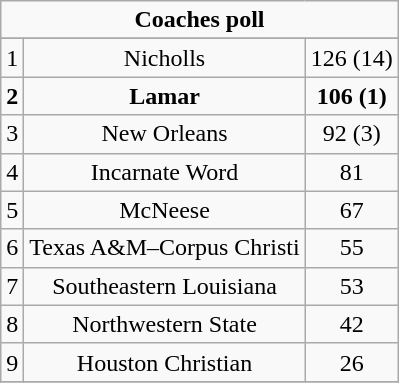<table class="wikitable collapsible collapsed">
<tr align="center">
<td align="center" Colspan="3"><strong>Coaches poll</strong></td>
</tr>
<tr align="center">
</tr>
<tr align="center">
<td>1</td>
<td>Nicholls</td>
<td>126 (14)</td>
</tr>
<tr align="center">
<td><strong>2</strong></td>
<td><strong>Lamar</strong></td>
<td><strong>106 (1)</strong></td>
</tr>
<tr align="center">
<td>3</td>
<td>New Orleans</td>
<td>92 (3)</td>
</tr>
<tr align="center">
<td>4</td>
<td>Incarnate Word</td>
<td>81</td>
</tr>
<tr align="center">
<td>5</td>
<td>McNeese</td>
<td>67</td>
</tr>
<tr align="center">
<td>6</td>
<td>Texas A&M–Corpus Christi</td>
<td>55</td>
</tr>
<tr align="center">
<td>7</td>
<td>Southeastern Louisiana</td>
<td>53</td>
</tr>
<tr align="center">
<td>8</td>
<td>Northwestern State</td>
<td>42</td>
</tr>
<tr align="center">
<td>9</td>
<td>Houston Christian</td>
<td>26</td>
</tr>
<tr align="center">
</tr>
</table>
